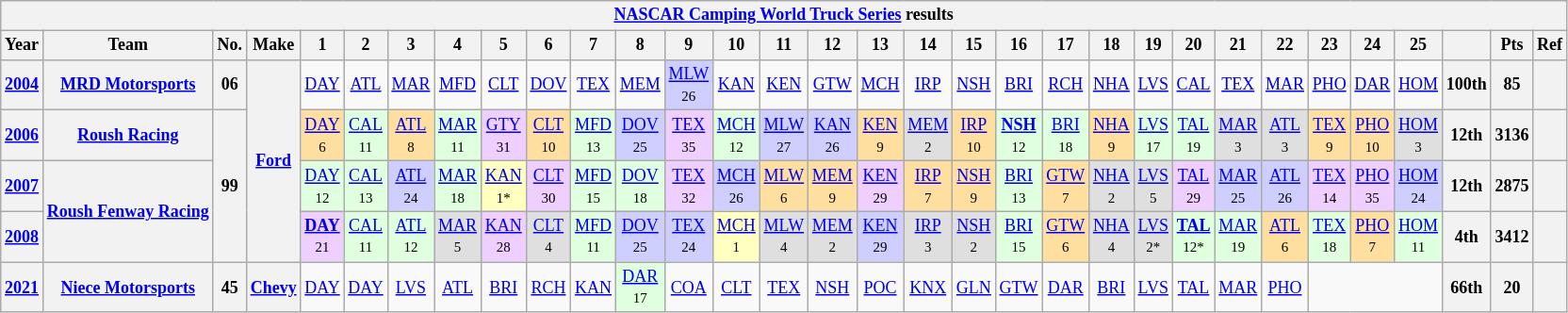<table class="wikitable" style="text-align:center; font-size:75%">
<tr>
<th colspan=32><a href='#'>NASCAR Camping World Truck Series</a> results</th>
</tr>
<tr>
<th>Year</th>
<th>Team</th>
<th>No.</th>
<th>Make</th>
<th>1</th>
<th>2</th>
<th>3</th>
<th>4</th>
<th>5</th>
<th>6</th>
<th>7</th>
<th>8</th>
<th>9</th>
<th>10</th>
<th>11</th>
<th>12</th>
<th>13</th>
<th>14</th>
<th>15</th>
<th>16</th>
<th>17</th>
<th>18</th>
<th>19</th>
<th>20</th>
<th>21</th>
<th>22</th>
<th>23</th>
<th>24</th>
<th>25</th>
<th></th>
<th>Pts</th>
<th>Ref</th>
</tr>
<tr>
<th><a href='#'>2004</a></th>
<th><a href='#'>MRD Motorsports</a></th>
<th>06</th>
<th rowspan="4"><a href='#'>Ford</a></th>
<td><a href='#'>DAY</a></td>
<td><a href='#'>ATL</a></td>
<td><a href='#'>MAR</a></td>
<td><a href='#'>MFD</a></td>
<td><a href='#'>CLT</a></td>
<td><a href='#'>DOV</a></td>
<td><a href='#'>TEX</a></td>
<td><a href='#'>MEM</a></td>
<td style="background:#CFCFFF;"><a href='#'>MLW</a><br><small>26</small></td>
<td><a href='#'>KAN</a></td>
<td><a href='#'>KEN</a></td>
<td><a href='#'>GTW</a></td>
<td><a href='#'>MCH</a></td>
<td><a href='#'>IRP</a></td>
<td><a href='#'>NSH</a></td>
<td><a href='#'>BRI</a></td>
<td><a href='#'>RCH</a></td>
<td><a href='#'>NHA</a></td>
<td><a href='#'>LVS</a></td>
<td><a href='#'>CAL</a></td>
<td><a href='#'>TEX</a></td>
<td><a href='#'>MAR</a></td>
<td><a href='#'>PHO</a></td>
<td><a href='#'>DAR</a></td>
<td><a href='#'>HOM</a></td>
<th>100th</th>
<th>85</th>
<th></th>
</tr>
<tr>
<th><a href='#'>2006</a></th>
<th><a href='#'>Roush Racing</a></th>
<th rowspan=3>99</th>
<td style="background:#FFDF9F;"><a href='#'>DAY</a><br><small>6</small></td>
<td style="background:#DFFFDF;"><a href='#'>CAL</a><br><small>11</small></td>
<td style="background:#FFDF9F;"><a href='#'>ATL</a><br><small>8</small></td>
<td style="background:#DFFFDF;"><a href='#'>MAR</a><br><small>11</small></td>
<td style="background:#EFCFFF;"><a href='#'>GTY</a><br><small>31</small></td>
<td style="background:#FFDF9F;"><a href='#'>CLT</a><br><small>10</small></td>
<td style="background:#DFFFDF;"><a href='#'>MFD</a><br><small>13</small></td>
<td style="background:#CFCFFF;"><a href='#'>DOV</a><br><small>25</small></td>
<td style="background:#EFCFFF;"><a href='#'>TEX</a><br><small>35</small></td>
<td style="background:#DFFFDF;"><a href='#'>MCH</a><br><small>12</small></td>
<td style="background:#CFCFFF;"><a href='#'>MLW</a><br><small>27</small></td>
<td style="background:#CFCFFF;"><a href='#'>KAN</a><br><small>26</small></td>
<td style="background:#FFDF9F;"><a href='#'>KEN</a><br><small>9</small></td>
<td style="background:#DFDFDF;"><a href='#'>MEM</a><br><small>2</small></td>
<td style="background:#FFDF9F;"><a href='#'>IRP</a><br><small>10</small></td>
<td style="background:#DFFFDF;"><strong><a href='#'>NSH</a></strong><br><small>12</small></td>
<td style="background:#DFFFDF;"><a href='#'>BRI</a><br><small>18</small></td>
<td style="background:#FFDF9F;"><a href='#'>NHA</a><br><small>9</small></td>
<td style="background:#DFFFDF;"><a href='#'>LVS</a><br><small>17</small></td>
<td style="background:#DFFFDF;"><a href='#'>TAL</a><br><small>19</small></td>
<td style="background:#DFDFDF;"><a href='#'>MAR</a><br><small>3</small></td>
<td style="background:#DFDFDF;"><a href='#'>ATL</a><br><small>3</small></td>
<td style="background:#FFDF9F;"><a href='#'>TEX</a><br><small>9</small></td>
<td style="background:#FFDF9F;"><a href='#'>PHO</a><br><small>10</small></td>
<td style="background:#DFDFDF;"><a href='#'>HOM</a><br><small>3</small></td>
<th>12th</th>
<th>3136</th>
<th></th>
</tr>
<tr>
<th><a href='#'>2007</a></th>
<th rowspan=2><a href='#'>Roush Fenway Racing</a></th>
<td style="background:#DFFFDF;"><a href='#'>DAY</a><br><small>12</small></td>
<td style="background:#DFFFDF;"><a href='#'>CAL</a><br><small>13</small></td>
<td style="background:#CFCFFF;"><a href='#'>ATL</a><br><small>24</small></td>
<td style="background:#DFFFDF;"><a href='#'>MAR</a><br><small>18</small></td>
<td style="background:#FFFFBF;"><a href='#'>KAN</a><br><small>1*</small></td>
<td style="background:#EFCFFF;"><a href='#'>CLT</a><br><small>30</small></td>
<td style="background:#DFFFDF;"><a href='#'>MFD</a><br><small>15</small></td>
<td style="background:#DFFFDF;"><a href='#'>DOV</a><br><small>18</small></td>
<td style="background:#EFCFFF;"><a href='#'>TEX</a><br><small>32</small></td>
<td style="background:#CFCFFF;"><a href='#'>MCH</a><br><small>26</small></td>
<td style="background:#FFDF9F;"><a href='#'>MLW</a><br><small>6</small></td>
<td style="background:#FFDF9F;"><a href='#'>MEM</a><br><small>9</small></td>
<td style="background:#EFCFFF;"><a href='#'>KEN</a><br><small>29</small></td>
<td style="background:#FFDF9F;"><a href='#'>IRP</a><br><small>7</small></td>
<td style="background:#FFDF9F;"><a href='#'>NSH</a><br><small>9</small></td>
<td style="background:#DFFFDF;"><a href='#'>BRI</a><br><small>13</small></td>
<td style="background:#FFDF9F;"><a href='#'>GTW</a><br><small>7</small></td>
<td style="background:#DFDFDF;"><a href='#'>NHA</a><br><small>2</small></td>
<td style="background:#DFDFDF;"><a href='#'>LVS</a><br><small>5</small></td>
<td style="background:#EFCFFF;"><a href='#'>TAL</a><br><small>29</small></td>
<td style="background:#CFCFFF;"><a href='#'>MAR</a><br><small>25</small></td>
<td style="background:#CFCFFF;"><a href='#'>ATL</a><br><small>26</small></td>
<td style="background:#EFCFFF;"><a href='#'>TEX</a><br><small>14</small></td>
<td style="background:#EFCFFF;"><a href='#'>PHO</a><br><small>35</small></td>
<td style="background:#CFCFFF;"><a href='#'>HOM</a><br><small>24</small></td>
<th>12th</th>
<th>2875</th>
<th></th>
</tr>
<tr>
<th><a href='#'>2008</a></th>
<td style="background:#EFCFFF;"><strong><a href='#'>DAY</a></strong><br><small>21</small></td>
<td style="background:#DFFFDF;"><a href='#'>CAL</a><br><small>11</small></td>
<td style="background:#DFFFDF;"><a href='#'>ATL</a><br><small>12</small></td>
<td style="background:#DFDFDF;"><a href='#'>MAR</a><br><small>5</small></td>
<td style="background:#EFCFFF;"><a href='#'>KAN</a><br><small>28</small></td>
<td style="background:#DFDFDF;"><a href='#'>CLT</a><br><small>4</small></td>
<td style="background:#DFFFDF;"><a href='#'>MFD</a><br><small>11</small></td>
<td style="background:#CFCFFF;"><a href='#'>DOV</a><br><small>25</small></td>
<td style="background:#CFCFFF;"><a href='#'>TEX</a><br><small>24</small></td>
<td style="background:#FFFFBF;"><a href='#'>MCH</a><br><small>1</small></td>
<td style="background:#DFDFDF;"><a href='#'>MLW</a><br><small>4</small></td>
<td style="background:#DFDFDF;"><a href='#'>MEM</a><br><small>2</small></td>
<td style="background:#CFCFFF;"><a href='#'>KEN</a><br><small>29</small></td>
<td style="background:#DFDFDF;"><a href='#'>IRP</a><br><small>3</small></td>
<td style="background:#DFDFDF;"><a href='#'>NSH</a><br><small>2</small></td>
<td style="background:#DFFFDF;"><a href='#'>BRI</a><br><small>15</small></td>
<td style="background:#FFDF9F;"><a href='#'>GTW</a><br><small>6</small></td>
<td style="background:#DFDFDF;"><a href='#'>NHA</a><br><small>4</small></td>
<td style="background:#DFDFDF;"><a href='#'>LVS</a><br><small>2*</small></td>
<td style="background:#DFFFDF;"><strong><a href='#'>TAL</a></strong><br><small>12*</small></td>
<td style="background:#DFFFDF;"><a href='#'>MAR</a><br><small>19</small></td>
<td style="background:#FFDF9F;"><a href='#'>ATL</a><br><small>6</small></td>
<td style="background:#DFFFDF;"><a href='#'>TEX</a><br><small>18</small></td>
<td style="background:#FFDF9F;"><a href='#'>PHO</a><br><small>7</small></td>
<td style="background:#DFFFDF;"><a href='#'>HOM</a><br><small>11</small></td>
<th>4th</th>
<th>3412</th>
<th></th>
</tr>
<tr>
<th><a href='#'>2021</a></th>
<th><a href='#'>Niece Motorsports</a></th>
<th>45</th>
<th><a href='#'>Chevy</a></th>
<td><a href='#'>DAY</a></td>
<td><a href='#'>DAY</a></td>
<td><a href='#'>LVS</a></td>
<td><a href='#'>ATL</a></td>
<td><a href='#'>BRI</a></td>
<td><a href='#'>RCH</a></td>
<td><a href='#'>KAN</a></td>
<td style="background:#DFFFDF;"><a href='#'>DAR</a><br><small>17</small></td>
<td><a href='#'>COA</a></td>
<td><a href='#'>CLT</a></td>
<td><a href='#'>TEX</a></td>
<td><a href='#'>NSH</a></td>
<td><a href='#'>POC</a></td>
<td><a href='#'>KNX</a></td>
<td><a href='#'>GLN</a></td>
<td><a href='#'>GTW</a></td>
<td><a href='#'>DAR</a></td>
<td><a href='#'>BRI</a></td>
<td><a href='#'>LVS</a></td>
<td><a href='#'>TAL</a></td>
<td><a href='#'>MAR</a></td>
<td><a href='#'>PHO</a></td>
<td colspan=3></td>
<th>66th</th>
<th>20</th>
<th></th>
</tr>
</table>
